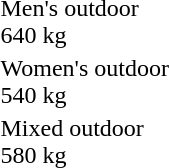<table>
<tr>
<td>Men's outdoor<br>640 kg</td>
<td></td>
<td></td>
<td></td>
</tr>
<tr>
<td>Women's outdoor<br>540 kg</td>
<td></td>
<td></td>
<td></td>
</tr>
<tr>
<td>Mixed outdoor<br>580 kg</td>
<td></td>
<td></td>
<td></td>
</tr>
</table>
